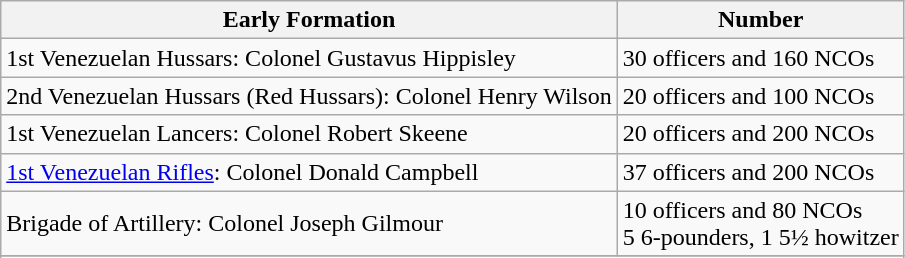<table class="wikitable" border="2">
<tr>
<th><strong>Early Formation</strong></th>
<th><strong>Number</strong></th>
</tr>
<tr>
<td>1st Venezuelan Hussars: Colonel Gustavus Hippisley</td>
<td>30 officers and 160 NCOs</td>
</tr>
<tr>
<td>2nd Venezuelan Hussars (Red Hussars): Colonel Henry Wilson</td>
<td>20 officers and 100 NCOs</td>
</tr>
<tr>
<td>1st Venezuelan Lancers: Colonel Robert Skeene</td>
<td>20 officers and 200 NCOs</td>
</tr>
<tr>
<td><a href='#'>1st Venezuelan Rifles</a>: Colonel Donald Campbell</td>
<td>37 officers and 200 NCOs</td>
</tr>
<tr>
<td>Brigade of Artillery: Colonel Joseph Gilmour</td>
<td>10 officers and 80 NCOs<br>5 6-pounders, 1 5½ howitzer</td>
</tr>
<tr>
</tr>
<tr style="background:lightgrey;">
</tr>
</table>
